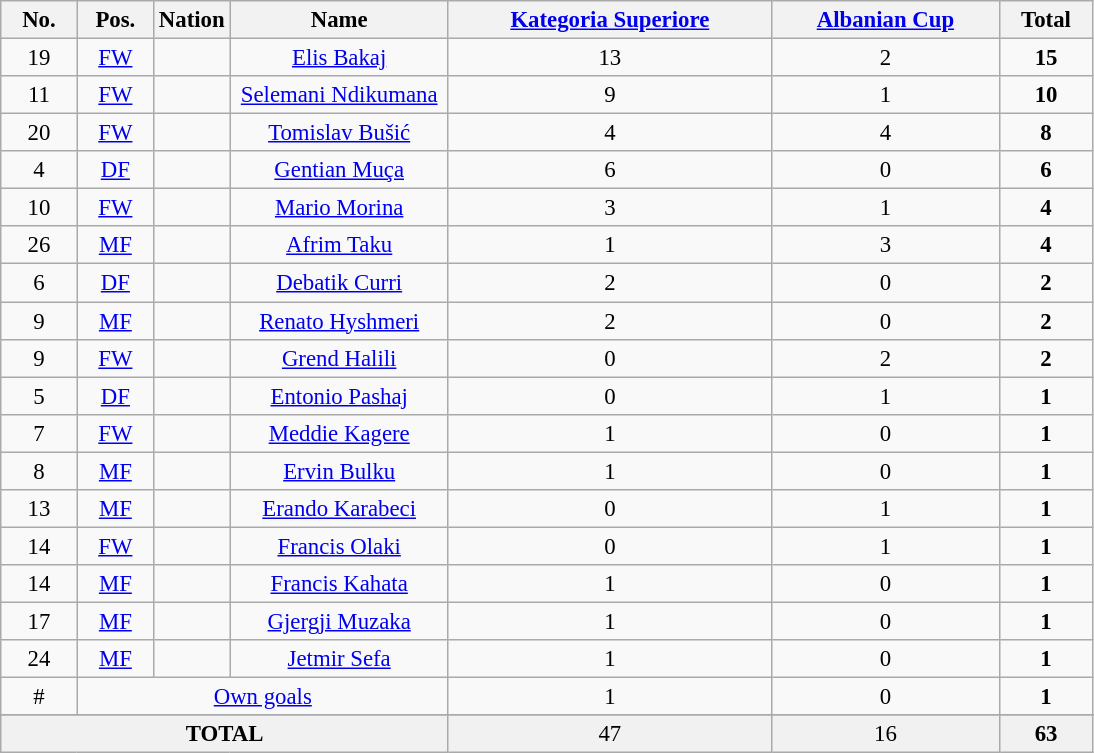<table class="wikitable sortable" style="font-size: 95%; text-align: center;">
<tr>
<th width="7%"><strong>No.</strong></th>
<th width="7%"><strong>Pos.</strong></th>
<th width="7%"><strong>Nation</strong></th>
<th width="20%"><strong>Name</strong></th>
<th><a href='#'>Kategoria Superiore</a></th>
<th><a href='#'>Albanian Cup</a></th>
<th>Total</th>
</tr>
<tr>
<td>19</td>
<td><a href='#'>FW</a></td>
<td></td>
<td><a href='#'>Elis Bakaj</a></td>
<td>13 </td>
<td>2 </td>
<td><strong>15</strong> </td>
</tr>
<tr>
<td>11</td>
<td><a href='#'>FW</a></td>
<td></td>
<td><a href='#'>Selemani Ndikumana</a></td>
<td>9 </td>
<td>1 </td>
<td><strong>10</strong> </td>
</tr>
<tr>
<td>20</td>
<td><a href='#'>FW</a></td>
<td></td>
<td><a href='#'>Tomislav Bušić</a></td>
<td>4 </td>
<td>4 </td>
<td><strong>8</strong> </td>
</tr>
<tr>
<td>4</td>
<td><a href='#'>DF</a></td>
<td></td>
<td><a href='#'>Gentian Muça</a></td>
<td>6 </td>
<td>0 </td>
<td><strong>6</strong> </td>
</tr>
<tr>
<td>10</td>
<td><a href='#'>FW</a></td>
<td></td>
<td><a href='#'>Mario Morina</a></td>
<td>3 </td>
<td>1 </td>
<td><strong>4</strong> </td>
</tr>
<tr>
<td>26</td>
<td><a href='#'>MF</a></td>
<td></td>
<td><a href='#'>Afrim Taku</a></td>
<td>1 </td>
<td>3 </td>
<td><strong>4</strong> </td>
</tr>
<tr>
<td>6</td>
<td><a href='#'>DF</a></td>
<td></td>
<td><a href='#'>Debatik Curri</a></td>
<td>2 </td>
<td>0 </td>
<td><strong>2</strong> </td>
</tr>
<tr>
<td>9</td>
<td><a href='#'>MF</a></td>
<td></td>
<td><a href='#'>Renato Hyshmeri</a></td>
<td>2 </td>
<td>0 </td>
<td><strong>2</strong> </td>
</tr>
<tr>
<td>9</td>
<td><a href='#'>FW</a></td>
<td></td>
<td><a href='#'>Grend Halili</a></td>
<td>0 </td>
<td>2 </td>
<td><strong>2</strong> </td>
</tr>
<tr>
<td>5</td>
<td><a href='#'>DF</a></td>
<td></td>
<td><a href='#'>Entonio Pashaj</a></td>
<td>0 </td>
<td>1 </td>
<td><strong>1</strong> </td>
</tr>
<tr>
<td>7</td>
<td><a href='#'>FW</a></td>
<td></td>
<td><a href='#'>Meddie Kagere</a></td>
<td>1 </td>
<td>0 </td>
<td><strong>1</strong> </td>
</tr>
<tr>
<td>8</td>
<td><a href='#'>MF</a></td>
<td></td>
<td><a href='#'>Ervin Bulku</a></td>
<td>1 </td>
<td>0 </td>
<td><strong>1</strong> </td>
</tr>
<tr>
<td>13</td>
<td><a href='#'>MF</a></td>
<td></td>
<td><a href='#'>Erando Karabeci</a></td>
<td>0 </td>
<td>1 </td>
<td><strong>1</strong> </td>
</tr>
<tr>
<td>14</td>
<td><a href='#'>FW</a></td>
<td></td>
<td><a href='#'>Francis Olaki</a></td>
<td>0 </td>
<td>1 </td>
<td><strong>1</strong> </td>
</tr>
<tr>
<td>14</td>
<td><a href='#'>MF</a></td>
<td></td>
<td><a href='#'>Francis Kahata</a></td>
<td>1 </td>
<td>0 </td>
<td><strong>1</strong> </td>
</tr>
<tr>
<td>17</td>
<td><a href='#'>MF</a></td>
<td></td>
<td><a href='#'>Gjergji Muzaka</a></td>
<td>1 </td>
<td>0 </td>
<td><strong>1</strong> </td>
</tr>
<tr>
<td>24</td>
<td><a href='#'>MF</a></td>
<td></td>
<td><a href='#'>Jetmir Sefa</a></td>
<td>1 </td>
<td>0 </td>
<td><strong>1</strong> </td>
</tr>
<tr>
<td>#</td>
<td colspan=3><a href='#'>Own goals</a></td>
<td>1 </td>
<td>0 </td>
<td><strong>1</strong> </td>
</tr>
<tr>
</tr>
<tr bgcolor="F1F1F1" >
<td colspan=4><strong>TOTAL</strong></td>
<td>47 </td>
<td>16 </td>
<td><strong>63</strong> </td>
</tr>
</table>
